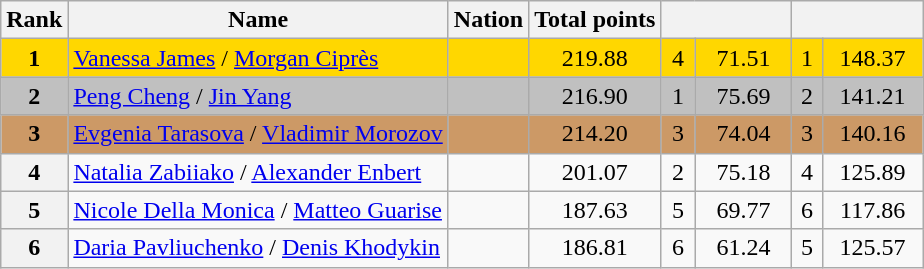<table class="wikitable sortable">
<tr>
<th>Rank</th>
<th>Name</th>
<th>Nation</th>
<th>Total points</th>
<th colspan="2" width="80px"></th>
<th colspan="2" width="80px"></th>
</tr>
<tr bgcolor="gold">
<td align="center"><strong>1</strong></td>
<td><a href='#'>Vanessa James</a> / <a href='#'>Morgan Ciprès</a></td>
<td></td>
<td align="center">219.88</td>
<td align="center">4</td>
<td align="center">71.51</td>
<td align="center">1</td>
<td align="center">148.37</td>
</tr>
<tr bgcolor="silver">
<td align="center"><strong>2</strong></td>
<td><a href='#'>Peng Cheng</a> / <a href='#'>Jin Yang</a></td>
<td></td>
<td align="center">216.90</td>
<td align="center">1</td>
<td align="center">75.69</td>
<td align="center">2</td>
<td align="center">141.21</td>
</tr>
<tr bgcolor="cc9966">
<td align="center"><strong>3</strong></td>
<td><a href='#'>Evgenia Tarasova</a> / <a href='#'>Vladimir Morozov</a></td>
<td></td>
<td align="center">214.20</td>
<td align="center">3</td>
<td align="center">74.04</td>
<td align="center">3</td>
<td align="center">140.16</td>
</tr>
<tr>
<th>4</th>
<td><a href='#'>Natalia Zabiiako</a> / <a href='#'>Alexander Enbert</a></td>
<td></td>
<td align="center">201.07</td>
<td align="center">2</td>
<td align="center">75.18</td>
<td align="center">4</td>
<td align="center">125.89</td>
</tr>
<tr>
<th>5</th>
<td><a href='#'>Nicole Della Monica</a> / <a href='#'>Matteo Guarise</a></td>
<td></td>
<td align="center">187.63</td>
<td align="center">5</td>
<td align="center">69.77</td>
<td align="center">6</td>
<td align="center">117.86</td>
</tr>
<tr>
<th>6</th>
<td><a href='#'>Daria Pavliuchenko</a> / <a href='#'>Denis Khodykin</a></td>
<td></td>
<td align="center">186.81</td>
<td align="center">6</td>
<td align="center">61.24</td>
<td align="center">5</td>
<td align="center">125.57</td>
</tr>
</table>
